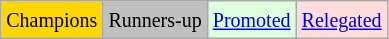<table class="wikitable">
<tr>
<td bgcolor="gold"><small>Champions</small></td>
<td bgcolor="silver"><small>Runners-up</small></td>
<td bgcolor="#ddffdd"><small><a href='#'>Promoted</a></small></td>
<td bgcolor="#ffdddd"><small><a href='#'>Relegated</a></small></td>
</tr>
</table>
